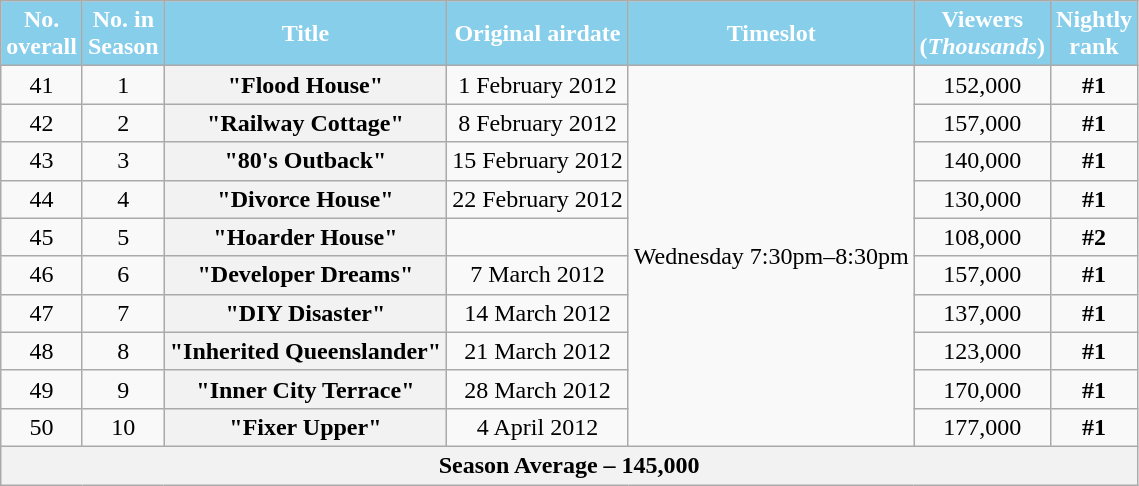<table class="wikitable" style="text-align:center;">
<tr>
<th scope="col" style="background:skyblue; color:white;">No. <br>overall</th>
<th scope="col" style="background:skyblue; color:white;">No. in<br> Season</th>
<th scope="col" style="background:skyblue; color:white;">Title</th>
<th scope="col" style="background:skyblue; color:white;">Original airdate</th>
<th scope="row" style="background:skyblue; color:white;">Timeslot</th>
<th scope="col" style="background:skyblue; color:white;">Viewers<br>(<em>Thousands</em>)</th>
<th scope="col" style="background:skyblue; color:white;">Nightly<br>rank</th>
</tr>
<tr>
<td>41</td>
<td>1</td>
<th>"Flood House"</th>
<td>1 February 2012</td>
<td rowspan="10">Wednesday 7:30pm–8:30pm</td>
<td>152,000</td>
<td><strong>#1</strong></td>
</tr>
<tr>
<td>42</td>
<td>2</td>
<th>"Railway Cottage"</th>
<td>8 February 2012</td>
<td>157,000</td>
<td><strong>#1</strong></td>
</tr>
<tr>
<td>43</td>
<td>3</td>
<th>"80's Outback"</th>
<td>15 February 2012</td>
<td>140,000</td>
<td><strong>#1</strong></td>
</tr>
<tr>
<td>44</td>
<td>4</td>
<th>"Divorce House"</th>
<td>22 February 2012</td>
<td>130,000</td>
<td><strong>#1</strong></td>
</tr>
<tr>
<td>45</td>
<td>5</td>
<th>"Hoarder House"</th>
<td></td>
<td>108,000</td>
<td><strong>#2</strong></td>
</tr>
<tr>
<td>46</td>
<td>6</td>
<th>"Developer Dreams"</th>
<td>7 March 2012</td>
<td>157,000</td>
<td><strong>#1</strong></td>
</tr>
<tr>
<td>47</td>
<td>7</td>
<th>"DIY Disaster"</th>
<td>14 March 2012</td>
<td>137,000</td>
<td><strong>#1</strong></td>
</tr>
<tr>
<td>48</td>
<td>8</td>
<th>"Inherited Queenslander"</th>
<td>21 March 2012</td>
<td>123,000</td>
<td><strong>#1</strong></td>
</tr>
<tr>
<td>49</td>
<td>9</td>
<th>"Inner City Terrace"</th>
<td>28 March 2012</td>
<td>170,000</td>
<td><strong>#1</strong></td>
</tr>
<tr>
<td>50</td>
<td>10</td>
<th>"Fixer Upper"</th>
<td>4 April 2012</td>
<td>177,000</td>
<td><strong>#1</strong></td>
</tr>
<tr>
<th colspan="7">Season Average – 145,000</th>
</tr>
</table>
